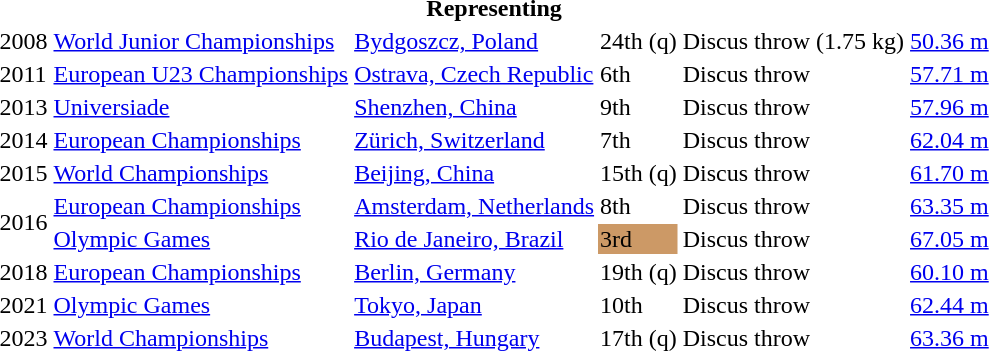<table>
<tr>
<th colspan=6>Representing </th>
</tr>
<tr>
<td>2008</td>
<td><a href='#'>World Junior Championships</a></td>
<td><a href='#'>Bydgoszcz, Poland</a></td>
<td>24th (q)</td>
<td>Discus throw (1.75 kg)</td>
<td><a href='#'>50.36 m</a></td>
</tr>
<tr>
<td>2011</td>
<td><a href='#'>European U23 Championships</a></td>
<td><a href='#'>Ostrava, Czech Republic</a></td>
<td>6th</td>
<td>Discus throw</td>
<td><a href='#'>57.71 m</a></td>
</tr>
<tr>
<td>2013</td>
<td><a href='#'>Universiade</a></td>
<td><a href='#'>Shenzhen, China</a></td>
<td>9th</td>
<td>Discus throw</td>
<td><a href='#'>57.96 m</a></td>
</tr>
<tr>
<td>2014</td>
<td><a href='#'>European Championships</a></td>
<td><a href='#'>Zürich, Switzerland</a></td>
<td>7th</td>
<td>Discus throw</td>
<td><a href='#'>62.04 m</a></td>
</tr>
<tr>
<td>2015</td>
<td><a href='#'>World Championships</a></td>
<td><a href='#'>Beijing, China</a></td>
<td>15th (q)</td>
<td>Discus throw</td>
<td><a href='#'>61.70 m</a></td>
</tr>
<tr>
<td rowspan=2>2016</td>
<td><a href='#'>European Championships</a></td>
<td><a href='#'>Amsterdam, Netherlands</a></td>
<td>8th</td>
<td>Discus throw</td>
<td><a href='#'>63.35 m</a></td>
</tr>
<tr>
<td><a href='#'>Olympic Games</a></td>
<td><a href='#'>Rio de Janeiro, Brazil</a></td>
<td bgcolor=cc9966>3rd</td>
<td>Discus throw</td>
<td><a href='#'>67.05 m</a></td>
</tr>
<tr>
<td>2018</td>
<td><a href='#'>European Championships</a></td>
<td><a href='#'>Berlin, Germany</a></td>
<td>19th (q)</td>
<td>Discus throw</td>
<td><a href='#'>60.10 m</a></td>
</tr>
<tr>
<td>2021</td>
<td><a href='#'>Olympic Games</a></td>
<td><a href='#'>Tokyo, Japan</a></td>
<td>10th</td>
<td>Discus throw</td>
<td><a href='#'>62.44 m</a></td>
</tr>
<tr>
<td>2023</td>
<td><a href='#'>World Championships</a></td>
<td><a href='#'>Budapest, Hungary</a></td>
<td>17th (q)</td>
<td>Discus throw</td>
<td><a href='#'>63.36 m</a></td>
</tr>
</table>
